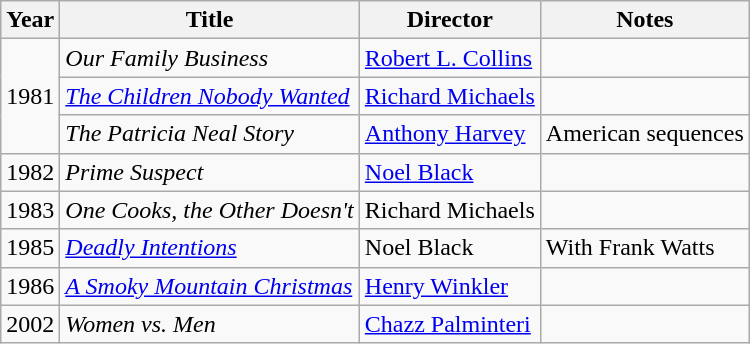<table class="wikitable">
<tr>
<th>Year</th>
<th>Title</th>
<th>Director</th>
<th>Notes</th>
</tr>
<tr>
<td rowspan=3>1981</td>
<td><em>Our Family Business</em></td>
<td><a href='#'>Robert L. Collins</a></td>
<td></td>
</tr>
<tr>
<td><em><a href='#'>The Children Nobody Wanted</a></em></td>
<td><a href='#'>Richard Michaels</a></td>
<td></td>
</tr>
<tr>
<td><em>The Patricia Neal Story</em></td>
<td><a href='#'>Anthony Harvey</a></td>
<td>American sequences</td>
</tr>
<tr>
<td>1982</td>
<td><em>Prime Suspect</em></td>
<td><a href='#'>Noel Black</a></td>
<td></td>
</tr>
<tr>
<td>1983</td>
<td><em>One Cooks, the Other Doesn't</em></td>
<td>Richard Michaels</td>
<td></td>
</tr>
<tr>
<td>1985</td>
<td><em><a href='#'>Deadly Intentions</a></em></td>
<td>Noel Black</td>
<td>With Frank Watts</td>
</tr>
<tr>
<td>1986</td>
<td><em><a href='#'>A Smoky Mountain Christmas</a></em></td>
<td><a href='#'>Henry Winkler</a></td>
<td></td>
</tr>
<tr>
<td>2002</td>
<td><em>Women vs. Men</em></td>
<td><a href='#'>Chazz Palminteri</a></td>
<td></td>
</tr>
</table>
